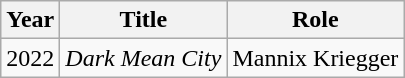<table class="wikitable">
<tr>
<th>Year</th>
<th>Title</th>
<th>Role</th>
</tr>
<tr>
<td>2022</td>
<td><em>Dark Mean City</em></td>
<td>Mannix Kriegger</td>
</tr>
</table>
